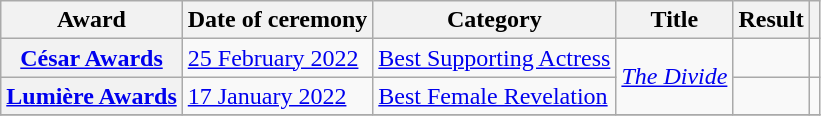<table class="wikitable sortable plainrowheaders">
<tr>
<th scope="col">Award</th>
<th scope="col">Date of ceremony</th>
<th scope="col">Category</th>
<th scope="col">Title</th>
<th scope="col">Result</th>
<th scope="col" class="unsortable"></th>
</tr>
<tr>
<th scope="row"><a href='#'>César Awards</a></th>
<td><a href='#'>25 February 2022</a></td>
<td><a href='#'>Best Supporting Actress</a></td>
<td rowspan="2"><em><a href='#'>The Divide</a></em></td>
<td></td>
<td align="center"></td>
</tr>
<tr>
<th scope="row"><a href='#'>Lumière Awards</a></th>
<td><a href='#'>17 January 2022</a></td>
<td><a href='#'>Best Female Revelation</a></td>
<td></td>
<td align="center"></td>
</tr>
<tr>
</tr>
</table>
